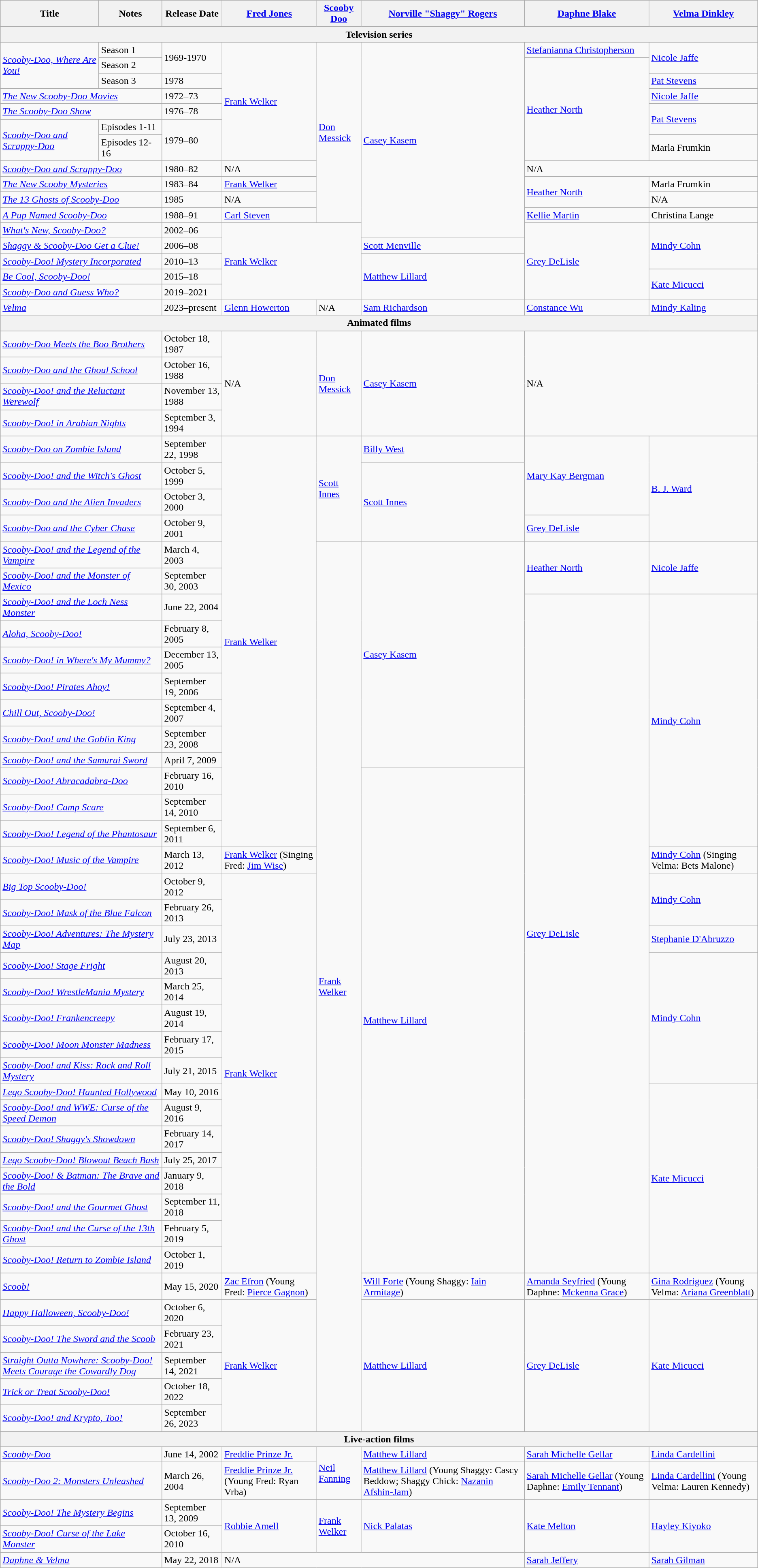<table class="wikitable mw-collapsible mw-collapsed">
<tr>
<th>Title</th>
<th>Notes</th>
<th>Release Date</th>
<th><a href='#'>Fred Jones</a></th>
<th><a href='#'>Scooby Doo</a></th>
<th><a href='#'>Norville "Shaggy" Rogers</a></th>
<th><a href='#'>Daphne Blake</a></th>
<th><a href='#'>Velma Dinkley</a></th>
</tr>
<tr>
<th colspan="8" rowspan="1">Television series</th>
</tr>
<tr>
<td colspan="1" rowspan="3"><em><a href='#'>Scooby-Doo, Where Are You!</a></em></td>
<td>Season 1</td>
<td colspan="1" rowspan="2">1969-1970</td>
<td colspan="1" rowspan="7"><a href='#'>Frank Welker</a></td>
<td colspan="1" rowspan="11"><a href='#'>Don Messick</a></td>
<td colspan="1" rowspan="12"><a href='#'>Casey Kasem</a></td>
<td><a href='#'>Stefanianna Christopherson</a></td>
<td colspan="1" rowspan="2"><a href='#'>Nicole Jaffe</a></td>
</tr>
<tr>
<td>Season 2</td>
<td colspan="1" rowspan="6"><a href='#'>Heather North</a></td>
</tr>
<tr>
<td>Season 3</td>
<td>1978</td>
<td><a href='#'>Pat Stevens</a></td>
</tr>
<tr>
<td colspan="2" rowspan="1"><em><a href='#'>The New Scooby-Doo Movies</a></em></td>
<td>1972–73</td>
<td><a href='#'>Nicole Jaffe</a></td>
</tr>
<tr>
<td colspan="2" rowspan="1"><em><a href='#'>The Scooby-Doo Show</a></em></td>
<td>1976–78</td>
<td colspan="1" rowspan="2"><a href='#'>Pat Stevens</a></td>
</tr>
<tr>
<td colspan="1" rowspan="2"><a href='#'><em>Scooby-Doo and Scrappy-Doo</em></a></td>
<td>Episodes 1-11</td>
<td colspan="1" rowspan="2">1979–80</td>
</tr>
<tr>
<td>Episodes 12-16</td>
<td>Marla Frumkin</td>
</tr>
<tr>
<td colspan="2" rowspan="1"><a href='#'><em>Scooby-Doo and Scrappy-Doo</em></a></td>
<td>1980–82</td>
<td>N/A</td>
<td colspan="2" rowspan="1">N/A</td>
</tr>
<tr>
<td colspan="2" rowspan="1"><a href='#'><em>The New Scooby Mysteries</em></a></td>
<td>1983–84</td>
<td><a href='#'>Frank Welker</a></td>
<td colspan="1" rowspan="2"><a href='#'>Heather North</a></td>
<td>Marla Frumkin</td>
</tr>
<tr>
<td colspan="2" rowspan="1"><em><a href='#'>The 13 Ghosts of Scooby-Doo</a></em></td>
<td>1985</td>
<td>N/A</td>
<td>N/A</td>
</tr>
<tr>
<td colspan="2" rowspan="1"><em><a href='#'>A Pup Named Scooby-Doo</a></em></td>
<td>1988–91</td>
<td><a href='#'>Carl Steven</a></td>
<td><a href='#'>Kellie Martin</a></td>
<td>Christina Lange</td>
</tr>
<tr>
<td colspan="2" rowspan="1"><em><a href='#'>What's New, Scooby-Doo?</a></em></td>
<td>2002–06</td>
<td colspan="2" rowspan="5"><a href='#'>Frank Welker</a></td>
<td colspan="1" rowspan="5"><a href='#'>Grey DeLisle</a></td>
<td colspan="1" rowspan="3"><a href='#'>Mindy Cohn</a></td>
</tr>
<tr>
<td colspan="2" rowspan="1"><em><a href='#'>Shaggy & Scooby-Doo Get a Clue!</a></em></td>
<td>2006–08</td>
<td><a href='#'>Scott Menville</a></td>
</tr>
<tr>
<td colspan="2" rowspan="1"><em><a href='#'>Scooby-Doo! Mystery Incorporated</a></em></td>
<td>2010–13</td>
<td colspan="1" rowspan="3"><a href='#'>Matthew Lillard</a></td>
</tr>
<tr>
<td colspan="2" rowspan="1"><em><a href='#'>Be Cool, Scooby-Doo!</a></em></td>
<td>2015–18</td>
<td colspan="1" rowspan="2"><a href='#'>Kate Micucci</a></td>
</tr>
<tr>
<td colspan="2" rowspan="1"><em><a href='#'>Scooby-Doo and Guess Who?</a></em></td>
<td>2019–2021</td>
</tr>
<tr>
<td colspan="2" rowspan="1"><a href='#'><em>Velma</em></a></td>
<td>2023–present</td>
<td><a href='#'>Glenn Howerton</a></td>
<td>N/A</td>
<td><a href='#'>Sam Richardson</a></td>
<td><a href='#'>Constance Wu</a></td>
<td><a href='#'>Mindy Kaling</a></td>
</tr>
<tr>
<th colspan="8" rowspan="1">Animated films</th>
</tr>
<tr>
<td colspan="2" rowspan="1"><em><a href='#'>Scooby-Doo Meets the Boo Brothers</a></em></td>
<td>October 18, 1987</td>
<td colspan="1" rowspan="4">N/A</td>
<td colspan="1" rowspan="4"><a href='#'>Don Messick</a></td>
<td colspan="1" rowspan="4"><a href='#'>Casey Kasem</a></td>
<td colspan="2" rowspan="4">N/A</td>
</tr>
<tr>
<td colspan="2" rowspan="1"><em><a href='#'>Scooby-Doo and the Ghoul School</a></em></td>
<td>October 16, 1988</td>
</tr>
<tr>
<td colspan="2" rowspan="1"><em><a href='#'>Scooby-Doo! and the Reluctant Werewolf</a></em></td>
<td>November 13, 1988</td>
</tr>
<tr>
<td colspan="2" rowspan="1"><em><a href='#'>Scooby-Doo! in Arabian Nights</a></em></td>
<td>September 3, 1994</td>
</tr>
<tr>
<td colspan="2" rowspan="1"><em><a href='#'>Scooby-Doo on Zombie Island</a></em></td>
<td>September 22, 1998</td>
<td colspan="1" rowspan="16"><a href='#'>Frank Welker</a></td>
<td colspan="1" rowspan="4"><a href='#'>Scott Innes</a></td>
<td><a href='#'>Billy West</a></td>
<td colspan="1" rowspan="3"><a href='#'>Mary Kay Bergman</a></td>
<td colspan="1" rowspan="4"><a href='#'>B. J. Ward</a></td>
</tr>
<tr>
<td colspan="2" rowspan="1"><em><a href='#'>Scooby-Doo! and the Witch's Ghost</a></em></td>
<td>October 5, 1999</td>
<td colspan="1" rowspan="3"><a href='#'>Scott Innes</a></td>
</tr>
<tr>
<td colspan="2" rowspan="1"><em><a href='#'>Scooby-Doo and the Alien Invaders</a></em></td>
<td>October 3, 2000</td>
</tr>
<tr>
<td colspan="2" rowspan="1"><em><a href='#'>Scooby-Doo and the Cyber Chase</a></em></td>
<td>October 9, 2001</td>
<td><a href='#'>Grey DeLisle</a></td>
</tr>
<tr>
<td colspan="2" rowspan="1"><em><a href='#'>Scooby-Doo! and the Legend of the Vampire</a></em></td>
<td>March 4, 2003</td>
<td colspan="1" rowspan="35"><a href='#'>Frank Welker</a></td>
<td colspan="1" rowspan="9"><a href='#'>Casey Kasem</a></td>
<td colspan="1" rowspan="2"><a href='#'>Heather North</a></td>
<td colspan="1" rowspan="2"><a href='#'>Nicole Jaffe</a></td>
</tr>
<tr>
<td colspan="2" rowspan="1"><em><a href='#'>Scooby-Doo! and the Monster of Mexico</a></em></td>
<td>September 30, 2003</td>
</tr>
<tr>
<td colspan="2" rowspan="1"><em><a href='#'>Scooby-Doo! and the Loch Ness Monster</a></em></td>
<td>June 22, 2004</td>
<td colspan="1" rowspan="27"><a href='#'>Grey DeLisle</a></td>
<td colspan="1" rowspan="10"><a href='#'>Mindy Cohn</a></td>
</tr>
<tr>
<td colspan="2" rowspan="1"><em><a href='#'>Aloha, Scooby-Doo!</a></em></td>
<td>February 8, 2005</td>
</tr>
<tr>
<td colspan="2" rowspan="1"><em><a href='#'>Scooby-Doo! in Where's My Mummy?</a></em></td>
<td>December 13, 2005</td>
</tr>
<tr>
<td colspan="2" rowspan="1"><em><a href='#'>Scooby-Doo! Pirates Ahoy!</a></em></td>
<td>September 19, 2006</td>
</tr>
<tr>
<td colspan="2" rowspan="1"><em><a href='#'>Chill Out, Scooby-Doo!</a></em></td>
<td>September 4, 2007</td>
</tr>
<tr>
<td colspan="2" rowspan="1"><em><a href='#'>Scooby-Doo! and the Goblin King</a></em></td>
<td>September 23, 2008</td>
</tr>
<tr>
<td colspan="2" rowspan="1"><em><a href='#'>Scooby-Doo! and the Samurai Sword</a></em></td>
<td>April 7, 2009</td>
</tr>
<tr>
<td colspan="2" rowspan="1"><em><a href='#'>Scooby-Doo! Abracadabra-Doo</a></em></td>
<td>February 16, 2010</td>
<td colspan="1" rowspan="20"><a href='#'>Matthew Lillard</a></td>
</tr>
<tr>
<td colspan="2" rowspan="1"><em><a href='#'>Scooby-Doo! Camp Scare</a></em></td>
<td>September 14, 2010</td>
</tr>
<tr>
<td colspan="2" rowspan="1"><em><a href='#'>Scooby-Doo! Legend of the Phantosaur</a></em></td>
<td>September 6, 2011</td>
</tr>
<tr>
<td colspan="2" rowspan="1"><em><a href='#'>Scooby-Doo! Music of the Vampire</a></em></td>
<td>March 13, 2012</td>
<td><a href='#'>Frank Welker</a> (Singing Fred: <a href='#'>Jim Wise</a>)</td>
<td><a href='#'>Mindy Cohn</a> (Singing Velma: Bets Malone)</td>
</tr>
<tr>
<td colspan="2" rowspan="1"><em><a href='#'>Big Top Scooby-Doo!</a></em></td>
<td>October 9, 2012</td>
<td colspan="1" rowspan="16"><a href='#'>Frank Welker</a></td>
<td colspan="1" rowspan="2"><a href='#'>Mindy Cohn</a></td>
</tr>
<tr>
<td colspan="2" rowspan="1"><em><a href='#'>Scooby-Doo! Mask of the Blue Falcon</a></em></td>
<td>February 26, 2013</td>
</tr>
<tr>
<td colspan="2" rowspan="1"><em><a href='#'>Scooby-Doo! Adventures: The Mystery Map</a></em></td>
<td>July 23, 2013</td>
<td><a href='#'>Stephanie D'Abruzzo</a></td>
</tr>
<tr>
<td colspan="2" rowspan="1"><em><a href='#'>Scooby-Doo! Stage Fright</a></em></td>
<td>August 20, 2013</td>
<td colspan="1" rowspan="5"><a href='#'>Mindy Cohn</a></td>
</tr>
<tr>
<td colspan="2" rowspan="1"><em><a href='#'>Scooby-Doo! WrestleMania Mystery</a></em></td>
<td>March 25, 2014</td>
</tr>
<tr>
<td colspan="2" rowspan="1"><em><a href='#'>Scooby-Doo! Frankencreepy</a></em></td>
<td>August 19, 2014</td>
</tr>
<tr>
<td colspan="2" rowspan="1"><em><a href='#'>Scooby-Doo! Moon Monster Madness</a></em></td>
<td>February 17, 2015</td>
</tr>
<tr>
<td colspan="2" rowspan="1"><em><a href='#'>Scooby-Doo! and Kiss: Rock and Roll Mystery</a></em></td>
<td>July 21, 2015</td>
</tr>
<tr>
<td colspan="2" rowspan="1"><em><a href='#'>Lego Scooby-Doo! Haunted Hollywood</a></em></td>
<td>May 10, 2016</td>
<td colspan="1" rowspan="8"><a href='#'>Kate Micucci</a></td>
</tr>
<tr>
<td colspan="2" rowspan="1"><em><a href='#'>Scooby-Doo! and WWE: Curse of the Speed Demon</a></em></td>
<td>August 9, 2016</td>
</tr>
<tr>
<td colspan="2" rowspan="1"><em><a href='#'>Scooby-Doo! Shaggy's Showdown</a></em></td>
<td>February 14, 2017</td>
</tr>
<tr>
<td colspan="2" rowspan="1"><em><a href='#'>Lego Scooby-Doo! Blowout Beach Bash</a></em></td>
<td>July 25, 2017</td>
</tr>
<tr>
<td colspan="2" rowspan="1"><em><a href='#'>Scooby-Doo! & Batman: The Brave and the Bold</a></em></td>
<td>January 9, 2018</td>
</tr>
<tr>
<td colspan="2" rowspan="1"><em><a href='#'>Scooby-Doo! and the Gourmet Ghost</a></em></td>
<td>September 11, 2018</td>
</tr>
<tr>
<td colspan="2" rowspan="1"><em><a href='#'>Scooby-Doo! and the Curse of the 13th Ghost</a></em></td>
<td>February 5, 2019</td>
</tr>
<tr>
<td colspan="2" rowspan="1"><em><a href='#'>Scooby-Doo! Return to Zombie Island</a></em></td>
<td>October 1, 2019</td>
</tr>
<tr>
<td colspan="2" rowspan="1"><em><a href='#'>Scoob!</a></em></td>
<td>May 15, 2020</td>
<td><a href='#'>Zac Efron</a> (Young Fred: <a href='#'>Pierce Gagnon</a>)</td>
<td><a href='#'>Will Forte</a> (Young Shaggy: <a href='#'>Iain Armitage</a>)</td>
<td><a href='#'>Amanda Seyfried</a> (Young Daphne: <a href='#'>Mckenna Grace</a>)</td>
<td><a href='#'>Gina Rodriguez</a> (Young Velma: <a href='#'>Ariana Greenblatt</a>)</td>
</tr>
<tr>
<td colspan="2" rowspan="1"><em><a href='#'>Happy Halloween, Scooby-Doo!</a></em></td>
<td>October 6, 2020</td>
<td colspan="1" rowspan="5"><a href='#'>Frank Welker</a></td>
<td colspan="1" rowspan="5"><a href='#'>Matthew Lillard</a></td>
<td colspan="1" rowspan="5"><a href='#'>Grey DeLisle</a></td>
<td colspan="1" rowspan="5"><a href='#'>Kate Micucci</a></td>
</tr>
<tr>
<td colspan="2" rowspan="1"><em><a href='#'>Scooby-Doo! The Sword and the Scoob</a></em></td>
<td>February 23, 2021</td>
</tr>
<tr>
<td colspan="2" rowspan="1"><em><a href='#'>Straight Outta Nowhere: Scooby-Doo! Meets Courage the Cowardly Dog</a></em></td>
<td>September 14, 2021</td>
</tr>
<tr>
<td colspan="2" rowspan="1"><em><a href='#'>Trick or Treat Scooby-Doo!</a></em></td>
<td>October 18, 2022</td>
</tr>
<tr>
<td colspan="2" rowspan="1"><em><a href='#'>Scooby-Doo! and Krypto, Too!</a></em></td>
<td>September 26, 2023</td>
</tr>
<tr>
<th colspan="8" rowspan="1">Live-action films</th>
</tr>
<tr>
<td colspan="2" rowspan="1"><a href='#'><em>Scooby-Doo</em></a></td>
<td>June 14, 2002</td>
<td><a href='#'>Freddie Prinze Jr.</a></td>
<td colspan="1" rowspan="2"><a href='#'>Neil Fanning</a></td>
<td><a href='#'>Matthew Lillard</a></td>
<td><a href='#'>Sarah Michelle Gellar</a></td>
<td><a href='#'>Linda Cardellini</a></td>
</tr>
<tr>
<td colspan="2" rowspan="1"><em><a href='#'>Scooby-Doo 2: Monsters Unleashed</a></em></td>
<td>March 26, 2004</td>
<td><a href='#'>Freddie Prinze Jr.</a> (Young Fred: Ryan Vrba)</td>
<td><a href='#'>Matthew Lillard</a> (Young Shaggy: Cascy Beddow; Shaggy Chick: <a href='#'>Nazanin Afshin-Jam</a>)</td>
<td><a href='#'>Sarah Michelle Gellar</a> (Young Daphne: <a href='#'>Emily Tennant</a>)</td>
<td><a href='#'>Linda Cardellini</a> (Young Velma: Lauren Kennedy)</td>
</tr>
<tr>
<td colspan="2" rowspan="1"><em><a href='#'>Scooby-Doo! The Mystery Begins</a></em></td>
<td>September 13, 2009</td>
<td colspan="1" rowspan="2"><a href='#'>Robbie Amell</a></td>
<td colspan="1" rowspan="2"><a href='#'>Frank Welker</a></td>
<td colspan="1" rowspan="2"><a href='#'>Nick Palatas</a></td>
<td colspan="1" rowspan="2"><a href='#'>Kate Melton</a></td>
<td colspan="1" rowspan="2"><a href='#'>Hayley Kiyoko</a></td>
</tr>
<tr>
<td colspan="2" rowspan="1"><em><a href='#'>Scooby-Doo! Curse of the Lake Monster</a></em></td>
<td>October 16, 2010</td>
</tr>
<tr>
<td colspan="2" rowspan="1"><em><a href='#'>Daphne & Velma</a></em></td>
<td>May 22, 2018</td>
<td colspan="3">N/A</td>
<td><a href='#'>Sarah Jeffery</a></td>
<td><a href='#'>Sarah Gilman</a></td>
</tr>
</table>
